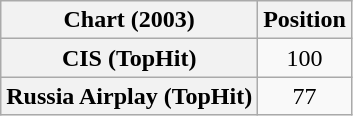<table class="wikitable plainrowheaders" style="text-align:center">
<tr>
<th>Chart (2003)</th>
<th>Position</th>
</tr>
<tr>
<th scope="row">CIS (TopHit)</th>
<td>100</td>
</tr>
<tr>
<th scope="row">Russia Airplay (TopHit)</th>
<td>77</td>
</tr>
</table>
